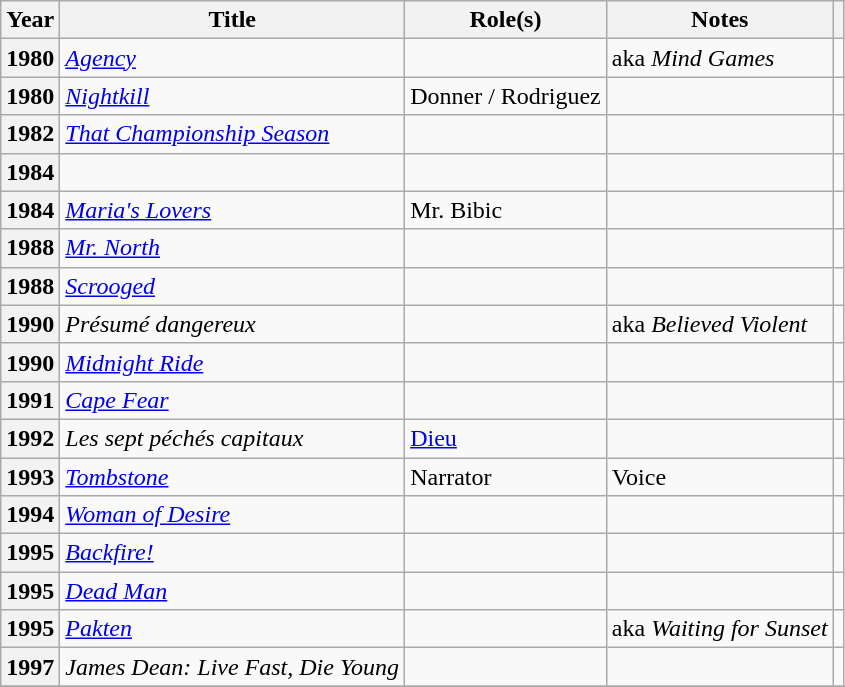<table class="wikitable plainrowheaders sortable" style="margin-right: 0;">
<tr>
<th scope="col">Year</th>
<th scope="col">Title</th>
<th scope="col">Role(s)</th>
<th scope="col" class="unsortable">Notes</th>
<th scope="col" class="unsortable"></th>
</tr>
<tr>
<th scope="row">1980</th>
<td><em><a href='#'>Agency</a></em></td>
<td></td>
<td>aka <em>Mind Games</em></td>
<td style="text-align: center;"></td>
</tr>
<tr>
<th scope="row">1980</th>
<td><em><a href='#'>Nightkill</a></em></td>
<td>Donner / Rodriguez</td>
<td></td>
<td style="text-align: center;"></td>
</tr>
<tr>
<th scope="row">1982</th>
<td><em><a href='#'>That Championship Season</a></em></td>
<td></td>
<td></td>
<td style="text-align: center;"></td>
</tr>
<tr>
<th scope="row">1984</th>
<td><em></em></td>
<td></td>
<td></td>
<td style="text-align: center;"></td>
</tr>
<tr>
<th scope="row">1984</th>
<td><em><a href='#'>Maria's Lovers</a></em></td>
<td>Mr. Bibic</td>
<td></td>
<td style="text-align: center;"></td>
</tr>
<tr>
<th scope="row">1988</th>
<td><em><a href='#'>Mr. North</a></em></td>
<td></td>
<td></td>
<td style="text-align: center;"></td>
</tr>
<tr>
<th scope="row">1988</th>
<td><em><a href='#'>Scrooged</a></em></td>
<td></td>
<td></td>
<td style="text-align: center;"></td>
</tr>
<tr>
<th scope="row">1990</th>
<td><em>Présumé dangereux</em></td>
<td></td>
<td>aka <em>Believed Violent</em></td>
<td style="text-align: center;"></td>
</tr>
<tr>
<th scope="row">1990</th>
<td><em><a href='#'>Midnight Ride</a></em></td>
<td></td>
<td></td>
<td style="text-align: center;"></td>
</tr>
<tr>
<th scope="row">1991</th>
<td><em><a href='#'>Cape Fear</a></em></td>
<td></td>
<td></td>
<td style="text-align: center;"></td>
</tr>
<tr>
<th scope="row">1992</th>
<td><em>Les sept péchés capitaux</em></td>
<td><a href='#'>Dieu</a></td>
<td></td>
<td style="text-align: center;"></td>
</tr>
<tr>
<th scope="row">1993</th>
<td><em><a href='#'>Tombstone</a></em></td>
<td>Narrator</td>
<td>Voice</td>
<td style="text-align: center;"></td>
</tr>
<tr>
<th scope="row">1994</th>
<td><em><a href='#'>Woman of Desire</a></em></td>
<td></td>
<td></td>
<td style="text-align: center;"></td>
</tr>
<tr>
<th scope="row">1995</th>
<td><em><a href='#'>Backfire!</a></em></td>
<td></td>
<td></td>
<td style="text-align: center;"></td>
</tr>
<tr>
<th scope="row">1995</th>
<td><em><a href='#'>Dead Man</a></em></td>
<td></td>
<td></td>
<td style="text-align: center;"></td>
</tr>
<tr>
<th scope="row">1995</th>
<td><em><a href='#'>Pakten</a></em></td>
<td></td>
<td>aka <em>Waiting for Sunset</em></td>
<td style="text-align: center;"></td>
</tr>
<tr>
<th scope="row">1997</th>
<td><em>James Dean: Live Fast, Die Young</em></td>
<td></td>
<td></td>
<td style="text-align: center;"></td>
</tr>
<tr>
</tr>
</table>
